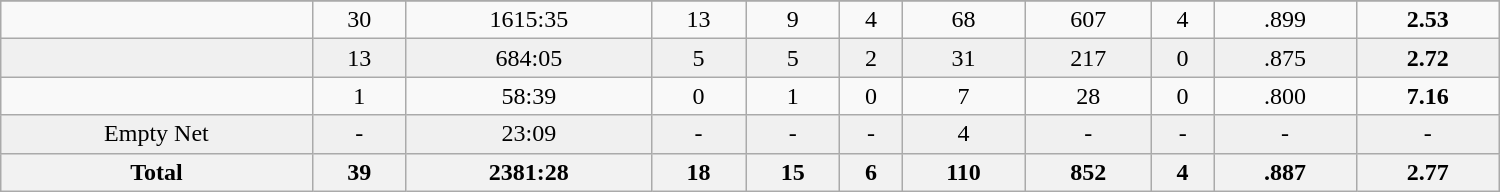<table class="wikitable sortable" width ="1000">
<tr align="center">
</tr>
<tr align="center" bgcolor="">
<td></td>
<td>30</td>
<td>1615:35</td>
<td>13</td>
<td>9</td>
<td>4</td>
<td>68</td>
<td>607</td>
<td>4</td>
<td>.899</td>
<td><strong>2.53</strong></td>
</tr>
<tr align="center" bgcolor="f0f0f0">
<td></td>
<td>13</td>
<td>684:05</td>
<td>5</td>
<td>5</td>
<td>2</td>
<td>31</td>
<td>217</td>
<td>0</td>
<td>.875</td>
<td><strong>2.72</strong></td>
</tr>
<tr align="center" bgcolor="">
<td></td>
<td>1</td>
<td>58:39</td>
<td>0</td>
<td>1</td>
<td>0</td>
<td>7</td>
<td>28</td>
<td>0</td>
<td>.800</td>
<td><strong>7.16</strong></td>
</tr>
<tr align="center" bgcolor="f0f0f0">
<td>Empty Net</td>
<td>-</td>
<td>23:09</td>
<td>-</td>
<td>-</td>
<td>-</td>
<td>4</td>
<td>-</td>
<td>-</td>
<td>-</td>
<td>-</td>
</tr>
<tr>
<th>Total</th>
<th>39</th>
<th>2381:28</th>
<th>18</th>
<th>15</th>
<th>6</th>
<th>110</th>
<th>852</th>
<th>4</th>
<th>.887</th>
<th>2.77</th>
</tr>
</table>
